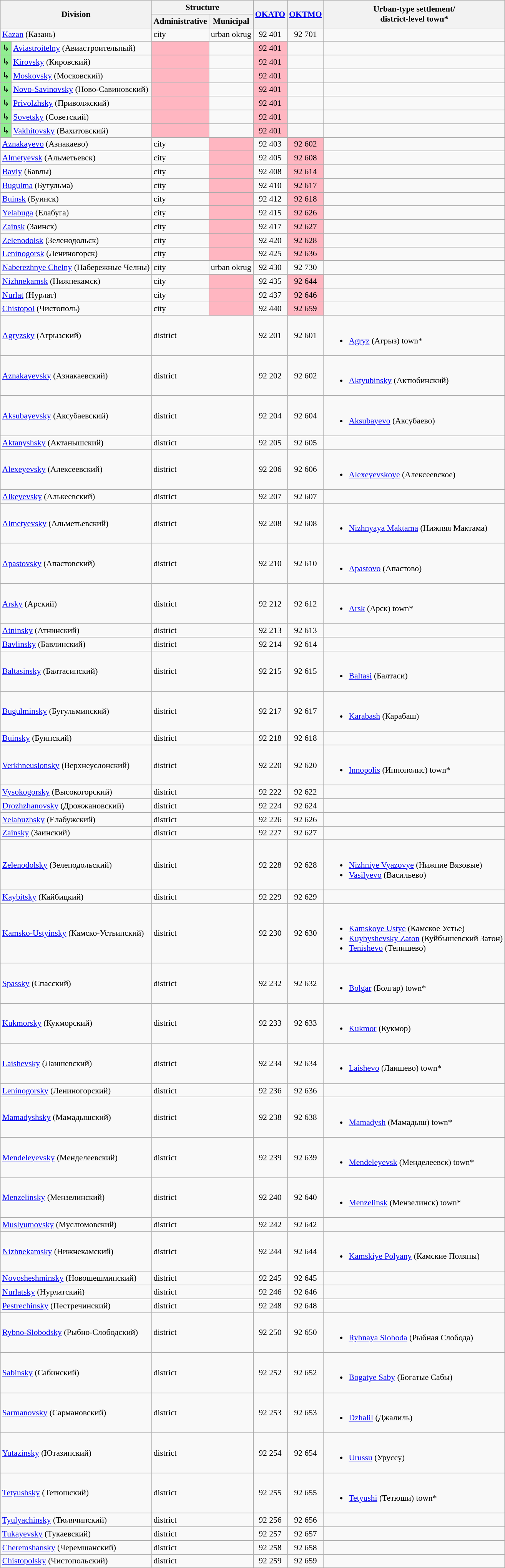<table class="wikitable" style="padding: 24em 0; font-size: 90%;">
<tr>
<th colspan="2" rowspan="2">Division</th>
<th colspan="2">Structure</th>
<th rowspan="2"><a href='#'>OKATO</a></th>
<th rowspan="2"><a href='#'>OKTMO</a></th>
<th rowspan="2">Urban-type settlement/<br>district-level town*</th>
</tr>
<tr>
<th>Administrative</th>
<th>Municipal</th>
</tr>
<tr>
<td colspan="2"><a href='#'>Kazan</a> (Казань)</td>
<td>city</td>
<td>urban okrug</td>
<td align="center">92 401</td>
<td align="center">92 701</td>
<td></td>
</tr>
<tr>
<td bgcolor="lightgreen">↳</td>
<td><a href='#'>Aviastroitelny</a> (Авиастроительный)</td>
<td bgcolor="lightpink"></td>
<td></td>
<td bgcolor="lightpink" align="center">92 401</td>
<td></td>
<td></td>
</tr>
<tr>
<td bgcolor="lightgreen">↳</td>
<td><a href='#'>Kirovsky</a> (Кировский)</td>
<td bgcolor="lightpink"></td>
<td></td>
<td bgcolor="lightpink" align="center">92 401</td>
<td></td>
<td></td>
</tr>
<tr>
<td bgcolor="lightgreen">↳</td>
<td><a href='#'>Moskovsky</a> (Московский)</td>
<td bgcolor="lightpink"></td>
<td></td>
<td bgcolor="lightpink" align="center">92 401</td>
<td></td>
<td></td>
</tr>
<tr>
<td bgcolor="lightgreen">↳</td>
<td><a href='#'>Novo-Savinovsky</a> (Ново-Савиновский)</td>
<td bgcolor="lightpink"></td>
<td></td>
<td bgcolor="lightpink" align="center">92 401</td>
<td></td>
<td></td>
</tr>
<tr>
<td bgcolor="lightgreen">↳</td>
<td><a href='#'>Privolzhsky</a> (Приволжский)</td>
<td bgcolor="lightpink"></td>
<td></td>
<td bgcolor="lightpink" align="center">92 401</td>
<td></td>
<td></td>
</tr>
<tr>
<td bgcolor="lightgreen">↳</td>
<td><a href='#'>Sovetsky</a> (Советский)</td>
<td bgcolor="lightpink"></td>
<td></td>
<td bgcolor="lightpink" align="center">92 401</td>
<td></td>
<td></td>
</tr>
<tr>
<td bgcolor="lightgreen">↳</td>
<td><a href='#'>Vakhitovsky</a> (Вахитовский)</td>
<td bgcolor="lightpink"></td>
<td></td>
<td bgcolor="lightpink" align="center">92 401</td>
<td></td>
<td></td>
</tr>
<tr>
<td colspan="2"><a href='#'>Aznakayevo</a> (Азнакаево)</td>
<td>city</td>
<td bgcolor="lightpink"></td>
<td align="center">92 403</td>
<td bgcolor="lightpink" align="center">92 602</td>
<td></td>
</tr>
<tr>
<td colspan="2"><a href='#'>Almetyevsk</a> (Альметьевск)</td>
<td>city</td>
<td bgcolor="lightpink"></td>
<td align="center">92 405</td>
<td bgcolor="lightpink" align="center">92 608</td>
<td></td>
</tr>
<tr>
<td colspan="2"><a href='#'>Bavly</a> (Бавлы)</td>
<td>city</td>
<td bgcolor="lightpink"></td>
<td align="center">92 408</td>
<td bgcolor="lightpink" align="center">92 614</td>
<td></td>
</tr>
<tr>
<td colspan="2"><a href='#'>Bugulma</a> (Бугульма)</td>
<td>city</td>
<td bgcolor="lightpink"></td>
<td align="center">92 410</td>
<td bgcolor="lightpink" align="center">92 617</td>
<td></td>
</tr>
<tr>
<td colspan="2"><a href='#'>Buinsk</a> (Буинск)</td>
<td>city</td>
<td bgcolor="lightpink"></td>
<td align="center">92 412</td>
<td bgcolor="lightpink" align="center">92 618</td>
<td></td>
</tr>
<tr>
<td colspan="2"><a href='#'>Yelabuga</a> (Елабуга)</td>
<td>city</td>
<td bgcolor="lightpink"></td>
<td align="center">92 415</td>
<td bgcolor="lightpink" align="center">92 626</td>
<td></td>
</tr>
<tr>
<td colspan="2"><a href='#'>Zainsk</a> (Заинск)</td>
<td>city</td>
<td bgcolor="lightpink"></td>
<td align="center">92 417</td>
<td bgcolor="lightpink" align="center">92 627</td>
<td></td>
</tr>
<tr>
<td colspan="2"><a href='#'>Zelenodolsk</a> (Зеленодольск)</td>
<td>city</td>
<td bgcolor="lightpink"></td>
<td align="center">92 420</td>
<td bgcolor="lightpink" align="center">92 628</td>
<td></td>
</tr>
<tr>
<td colspan="2"><a href='#'>Leninogorsk</a> (Лениногорск)</td>
<td>city</td>
<td bgcolor="lightpink"></td>
<td align="center">92 425</td>
<td bgcolor="lightpink" align="center">92 636</td>
<td></td>
</tr>
<tr>
<td colspan="2"><a href='#'>Naberezhnye Chelny</a> (Набережные Челны)</td>
<td>city</td>
<td>urban okrug</td>
<td align="center">92 430</td>
<td align="center">92 730</td>
<td></td>
</tr>
<tr>
<td colspan="2"><a href='#'>Nizhnekamsk</a> (Нижнекамск)</td>
<td>city</td>
<td bgcolor="lightpink"></td>
<td align="center">92 435</td>
<td bgcolor="lightpink" align="center">92 644</td>
<td></td>
</tr>
<tr>
<td colspan="2"><a href='#'>Nurlat</a> (Нурлат)</td>
<td>city</td>
<td bgcolor="lightpink"></td>
<td align="center">92 437</td>
<td bgcolor="lightpink" align="center">92 646</td>
<td></td>
</tr>
<tr>
<td colspan="2"><a href='#'>Chistopol</a> (Чистополь)</td>
<td>city</td>
<td bgcolor="lightpink"></td>
<td align="center">92 440</td>
<td bgcolor="lightpink" align="center">92 659</td>
<td></td>
</tr>
<tr>
<td colspan="2"><a href='#'>Agryzsky</a> (Агрызский)</td>
<td colspan="2">district</td>
<td align="center">92 201</td>
<td align="center">92 601</td>
<td><br><ul><li><a href='#'>Agryz</a> (Агрыз) town*</li></ul></td>
</tr>
<tr>
<td colspan="2"><a href='#'>Aznakayevsky</a> (Азнакаевский)</td>
<td colspan="2">district</td>
<td align="center">92 202</td>
<td align="center">92 602</td>
<td><br><ul><li><a href='#'>Aktyubinsky</a> (Актюбинский)</li></ul></td>
</tr>
<tr>
<td colspan="2"><a href='#'>Aksubayevsky</a> (Аксубаевский)</td>
<td colspan="2">district</td>
<td align="center">92 204</td>
<td align="center">92 604</td>
<td><br><ul><li><a href='#'>Aksubayevo</a> (Аксубаево)</li></ul></td>
</tr>
<tr>
<td colspan="2"><a href='#'>Aktanyshsky</a> (Актанышский)</td>
<td colspan="2">district</td>
<td align="center">92 205</td>
<td align="center">92 605</td>
<td></td>
</tr>
<tr>
<td colspan="2"><a href='#'>Alexeyevsky</a> (Алексеевский)</td>
<td colspan="2">district</td>
<td align="center">92 206</td>
<td align="center">92 606</td>
<td><br><ul><li><a href='#'>Alexeyevskoye</a> (Алексеевское)</li></ul></td>
</tr>
<tr>
<td colspan="2"><a href='#'>Alkeyevsky</a> (Алькеевский)</td>
<td colspan="2">district</td>
<td align="center">92 207</td>
<td align="center">92 607</td>
<td></td>
</tr>
<tr>
<td colspan="2"><a href='#'>Almetyevsky</a> (Альметьевский)</td>
<td colspan="2">district</td>
<td align="center">92 208</td>
<td align="center">92 608</td>
<td><br><ul><li><a href='#'>Nizhnyaya Maktama</a> (Нижняя Мактама)</li></ul></td>
</tr>
<tr>
<td colspan="2"><a href='#'>Apastovsky</a> (Апастовский)</td>
<td colspan="2">district</td>
<td align="center">92 210</td>
<td align="center">92 610</td>
<td><br><ul><li><a href='#'>Apastovo</a> (Апастово)</li></ul></td>
</tr>
<tr>
<td colspan="2"><a href='#'>Arsky</a> (Арский)</td>
<td colspan="2">district</td>
<td align="center">92 212</td>
<td align="center">92 612</td>
<td><br><ul><li><a href='#'>Arsk</a> (Арск) town*</li></ul></td>
</tr>
<tr>
<td colspan="2"><a href='#'>Atninsky</a> (Атнинский)</td>
<td colspan="2">district</td>
<td align="center">92 213</td>
<td align="center">92 613</td>
<td></td>
</tr>
<tr>
<td colspan="2"><a href='#'>Bavlinsky</a> (Бавлинский)</td>
<td colspan="2">district</td>
<td align="center">92 214</td>
<td align="center">92 614</td>
<td></td>
</tr>
<tr>
<td colspan="2"><a href='#'>Baltasinsky</a> (Балтасинский)</td>
<td colspan="2">district</td>
<td align="center">92 215</td>
<td align="center">92 615</td>
<td><br><ul><li><a href='#'>Baltasi</a> (Балтаси)</li></ul></td>
</tr>
<tr>
<td colspan="2"><a href='#'>Bugulminsky</a> (Бугульминский)</td>
<td colspan="2">district</td>
<td align="center">92 217</td>
<td align="center">92 617</td>
<td><br><ul><li><a href='#'>Karabash</a> (Карабаш)</li></ul></td>
</tr>
<tr>
<td colspan="2"><a href='#'>Buinsky</a> (Буинский)</td>
<td colspan="2">district</td>
<td align="center">92 218</td>
<td align="center">92 618</td>
<td></td>
</tr>
<tr>
<td colspan="2"><a href='#'>Verkhneuslonsky</a> (Верхнеуслонский)</td>
<td colspan="2">district</td>
<td align="center">92 220</td>
<td align="center">92 620</td>
<td><br><ul><li><a href='#'>Innopolis</a> (Иннополис) town*</li></ul></td>
</tr>
<tr>
<td colspan="2"><a href='#'>Vysokogorsky</a> (Высокогорский)</td>
<td colspan="2">district</td>
<td align="center">92 222</td>
<td align="center">92 622</td>
<td></td>
</tr>
<tr>
<td colspan="2"><a href='#'>Drozhzhanovsky</a> (Дрожжановский)</td>
<td colspan="2">district</td>
<td align="center">92 224</td>
<td align="center">92 624</td>
<td></td>
</tr>
<tr>
<td colspan="2"><a href='#'>Yelabuzhsky</a> (Елабужский)</td>
<td colspan="2">district</td>
<td align="center">92 226</td>
<td align="center">92 626</td>
<td></td>
</tr>
<tr>
<td colspan="2"><a href='#'>Zainsky</a> (Заинский)</td>
<td colspan="2">district</td>
<td align="center">92 227</td>
<td align="center">92 627</td>
<td></td>
</tr>
<tr>
<td colspan="2"><a href='#'>Zelenodolsky</a> (Зеленодольский)</td>
<td colspan="2">district</td>
<td align="center">92 228</td>
<td align="center">92 628</td>
<td><br><ul><li><a href='#'>Nizhniye Vyazovye</a> (Нижние Вязовые)</li><li><a href='#'>Vasilyevo</a> (Васильево)</li></ul></td>
</tr>
<tr>
<td colspan="2"><a href='#'>Kaybitsky</a> (Кайбицкий)</td>
<td colspan="2">district</td>
<td align="center">92 229</td>
<td align="center">92 629</td>
<td></td>
</tr>
<tr>
<td colspan="2"><a href='#'>Kamsko-Ustyinsky</a> (Камско-Устьинский)</td>
<td colspan="2">district</td>
<td align="center">92 230</td>
<td align="center">92 630</td>
<td><br><ul><li><a href='#'>Kamskoye Ustye</a> (Камское Устье)</li><li><a href='#'>Kuybyshevsky Zaton</a> (Куйбышевский Затон)</li><li><a href='#'>Tenishevo</a> (Тенишево)</li></ul></td>
</tr>
<tr>
<td colspan="2"><a href='#'>Spassky</a> (Спасский)</td>
<td colspan="2">district</td>
<td align="center">92 232</td>
<td align="center">92 632</td>
<td><br><ul><li><a href='#'>Bolgar</a> (Болгар) town*</li></ul></td>
</tr>
<tr>
<td colspan="2"><a href='#'>Kukmorsky</a> (Кукморский)</td>
<td colspan="2">district</td>
<td align="center">92 233</td>
<td align="center">92 633</td>
<td><br><ul><li><a href='#'>Kukmor</a> (Кукмор)</li></ul></td>
</tr>
<tr>
<td colspan="2"><a href='#'>Laishevsky</a> (Лаишевский)</td>
<td colspan="2">district</td>
<td align="center">92 234</td>
<td align="center">92 634</td>
<td><br><ul><li><a href='#'>Laishevo</a> (Лаишево) town*</li></ul></td>
</tr>
<tr>
<td colspan="2"><a href='#'>Leninogorsky</a> (Лениногорский)</td>
<td colspan="2">district</td>
<td align="center">92 236</td>
<td align="center">92 636</td>
<td></td>
</tr>
<tr>
<td colspan="2"><a href='#'>Mamadyshsky</a> (Мамадышский)</td>
<td colspan="2">district</td>
<td align="center">92 238</td>
<td align="center">92 638</td>
<td><br><ul><li><a href='#'>Mamadysh</a> (Мамадыш) town*</li></ul></td>
</tr>
<tr>
<td colspan="2"><a href='#'>Mendeleyevsky</a> (Менделеевский)</td>
<td colspan="2">district</td>
<td align="center">92 239</td>
<td align="center">92 639</td>
<td><br><ul><li><a href='#'>Mendeleyevsk</a> (Менделеевск) town*</li></ul></td>
</tr>
<tr>
<td colspan="2"><a href='#'>Menzelinsky</a> (Мензелинский)</td>
<td colspan="2">district</td>
<td align="center">92 240</td>
<td align="center">92 640</td>
<td><br><ul><li><a href='#'>Menzelinsk</a> (Мензелинск) town*</li></ul></td>
</tr>
<tr>
<td colspan="2"><a href='#'>Muslyumovsky</a> (Муслюмовский)</td>
<td colspan="2">district</td>
<td align="center">92 242</td>
<td align="center">92 642</td>
<td></td>
</tr>
<tr>
<td colspan="2"><a href='#'>Nizhnekamsky</a> (Нижнекамский)</td>
<td colspan="2">district</td>
<td align="center">92 244</td>
<td align="center">92 644</td>
<td><br><ul><li><a href='#'>Kamskiye Polyany</a> (Камские Поляны)</li></ul></td>
</tr>
<tr>
<td colspan="2"><a href='#'>Novosheshminsky</a> (Новошешминский)</td>
<td colspan="2">district</td>
<td align="center">92 245</td>
<td align="center">92 645</td>
<td></td>
</tr>
<tr>
<td colspan="2"><a href='#'>Nurlatsky</a> (Нурлатский)</td>
<td colspan="2">district</td>
<td align="center">92 246</td>
<td align="center">92 646</td>
<td></td>
</tr>
<tr>
<td colspan="2"><a href='#'>Pestrechinsky</a> (Пестречинский)</td>
<td colspan="2">district</td>
<td align="center">92 248</td>
<td align="center">92 648</td>
<td></td>
</tr>
<tr>
<td colspan="2"><a href='#'>Rybno-Slobodsky</a> (Рыбно-Слободский)</td>
<td colspan="2">district</td>
<td align="center">92 250</td>
<td align="center">92 650</td>
<td><br><ul><li><a href='#'>Rybnaya Sloboda</a> (Рыбная Слобода)</li></ul></td>
</tr>
<tr>
<td colspan="2"><a href='#'>Sabinsky</a> (Сабинский)</td>
<td colspan="2">district</td>
<td align="center">92 252</td>
<td align="center">92 652</td>
<td><br><ul><li><a href='#'>Bogatye Saby</a> (Богатые Сабы)</li></ul></td>
</tr>
<tr>
<td colspan="2"><a href='#'>Sarmanovsky</a> (Сармановский)</td>
<td colspan="2">district</td>
<td align="center">92 253</td>
<td align="center">92 653</td>
<td><br><ul><li><a href='#'>Dzhalil</a> (Джалиль)</li></ul></td>
</tr>
<tr>
<td colspan="2"><a href='#'>Yutazinsky</a> (Ютазинский)</td>
<td colspan="2">district</td>
<td align="center">92 254</td>
<td align="center">92 654</td>
<td><br><ul><li><a href='#'>Urussu</a> (Уруссу)</li></ul></td>
</tr>
<tr>
<td colspan="2"><a href='#'>Tetyushsky</a> (Тетюшский)</td>
<td colspan="2">district</td>
<td align="center">92 255</td>
<td align="center">92 655</td>
<td><br><ul><li><a href='#'>Tetyushi</a> (Тетюши) town*</li></ul></td>
</tr>
<tr>
<td colspan="2"><a href='#'>Tyulyachinsky</a> (Тюлячинский)</td>
<td colspan="2">district</td>
<td align="center">92 256</td>
<td align="center">92 656</td>
<td></td>
</tr>
<tr>
<td colspan="2"><a href='#'>Tukayevsky</a> (Тукаевский)</td>
<td colspan="2">district</td>
<td align="center">92 257</td>
<td align="center">92 657</td>
<td></td>
</tr>
<tr>
<td colspan="2"><a href='#'>Cheremshansky</a> (Черемшанский)</td>
<td colspan="2">district</td>
<td align="center">92 258</td>
<td align="center">92 658</td>
<td></td>
</tr>
<tr>
<td colspan="2"><a href='#'>Chistopolsky</a> (Чистопольский)</td>
<td colspan="2">district</td>
<td align="center">92 259</td>
<td align="center">92 659</td>
<td></td>
</tr>
</table>
